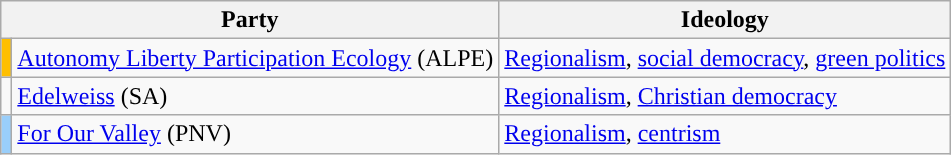<table class=wikitable style=text-align:left>
<tr>
<th colspan=2>Party</th>
<th>Ideology</th>
</tr>
<tr>
<td bgcolor="#FFBF00"></td>
<td><a href='#'>Autonomy Liberty Participation Ecology</a> (ALPE)</td>
<td><a href='#'>Regionalism</a>, <a href='#'>social democracy</a>, <a href='#'>green politics</a></td>
</tr>
<tr>
<td></td>
<td><a href='#'>Edelweiss</a> (SA)</td>
<td><a href='#'>Regionalism</a>, <a href='#'>Christian democracy</a></td>
</tr>
<tr>
<td bgcolor="#99CEFA"></td>
<td><a href='#'>For Our Valley</a> (PNV)</td>
<td><a href='#'>Regionalism</a>, <a href='#'>centrism</a></td>
</tr>
</table>
